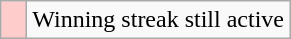<table class="wikitable">
<tr>
<td width=10px bgcolor="#ffcccc"></td>
<td>Winning streak still active</td>
</tr>
</table>
